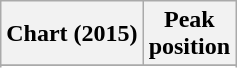<table class="wikitable sortable">
<tr>
<th align="left">Chart (2015)</th>
<th style="text-align:center;">Peak<br>position</th>
</tr>
<tr>
</tr>
<tr>
</tr>
</table>
